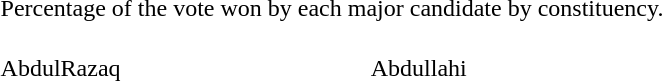<table align=center>
<tr>
<td colspan=2>Percentage of the vote won by each major candidate by constituency.</td>
</tr>
<tr>
<td><br>AbdulRazaq<br>  </td>
<td><br>Abdullahi<br> </td>
</tr>
</table>
